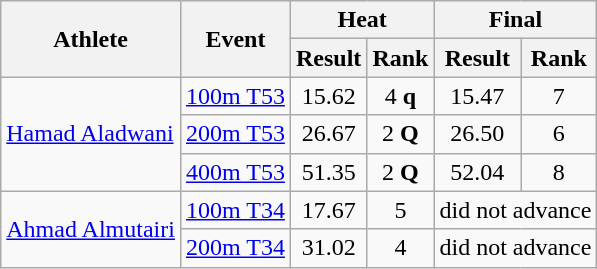<table class="wikitable">
<tr>
<th rowspan="2">Athlete</th>
<th rowspan="2">Event</th>
<th colspan="2">Heat</th>
<th colspan="2">Final</th>
</tr>
<tr>
<th>Result</th>
<th>Rank</th>
<th>Result</th>
<th>Rank</th>
</tr>
<tr align=center>
<td align=left rowspan=3><a href='#'>Hamad Aladwani</a></td>
<td align=left><a href='#'>100m T53</a></td>
<td>15.62</td>
<td>4 <strong>q</strong></td>
<td>15.47</td>
<td>7</td>
</tr>
<tr align=center>
<td align=left><a href='#'>200m T53</a></td>
<td>26.67</td>
<td>2 <strong>Q</strong></td>
<td>26.50</td>
<td>6</td>
</tr>
<tr align=center>
<td align=left><a href='#'>400m T53</a></td>
<td>51.35</td>
<td>2 <strong>Q</strong></td>
<td>52.04</td>
<td>8</td>
</tr>
<tr align=center>
<td align=left rowspan=2><a href='#'>Ahmad Almutairi</a></td>
<td align=left><a href='#'>100m T34</a></td>
<td>17.67</td>
<td>5</td>
<td colspan=2>did not advance</td>
</tr>
<tr align=center>
<td align=left><a href='#'>200m T34</a></td>
<td>31.02</td>
<td>4</td>
<td colspan=2>did not advance</td>
</tr>
</table>
